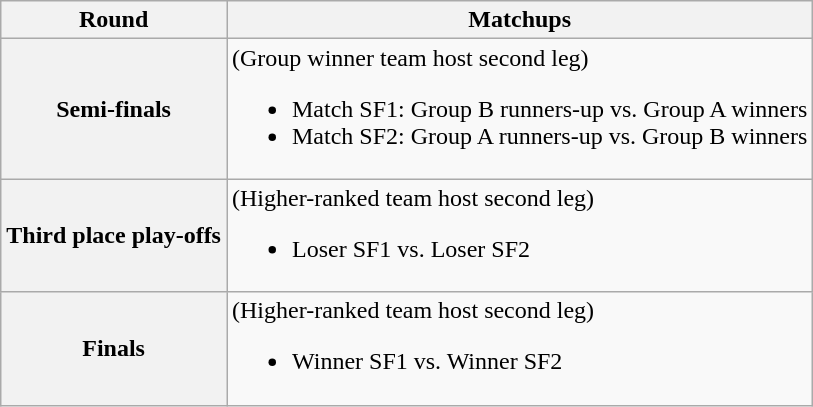<table class=wikitable>
<tr>
<th>Round</th>
<th>Matchups</th>
</tr>
<tr>
<th>Semi-finals</th>
<td>(Group winner team host second leg)<br>
<ul><li>Match SF1: Group B runners-up vs. Group A winners</li><li>Match SF2: Group A runners-up vs. Group B winners</li></ul></td>
</tr>
<tr>
<th>Third place play-offs</th>
<td>(Higher-ranked team host second leg)<br><ul><li>Loser SF1 vs. Loser SF2</li></ul></td>
</tr>
<tr>
<th>Finals</th>
<td>(Higher-ranked team host second leg)<br><ul><li>Winner SF1 vs. Winner SF2</li></ul></td>
</tr>
</table>
